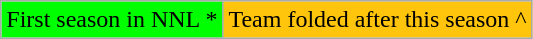<table class="wikitable" style="font-size:100%;line-height:1.1;">
<tr>
<td style="background-color:#00FF00;">First season in NNL *</td>
<td style="background-color:#FFC40C;">Team folded after this season ^</td>
</tr>
</table>
